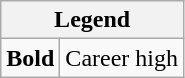<table class="wikitable mw-collapsible mw-collapsed">
<tr>
<th colspan="2">Legend</th>
</tr>
<tr>
<td><strong>Bold</strong></td>
<td>Career high</td>
</tr>
</table>
